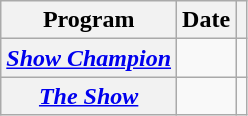<table class="wikitable plainrowheaders sortable">
<tr>
<th scope="col">Program </th>
<th scope="col">Date</th>
<th scope="col" class="unsortable"></th>
</tr>
<tr>
<th scope="row"><em><a href='#'>Show Champion</a></em></th>
<td></td>
<td style="text-align:center"></td>
</tr>
<tr>
<th scope="row"><em><a href='#'>The Show</a></em></th>
<td></td>
<td style="text-align:center"></td>
</tr>
</table>
